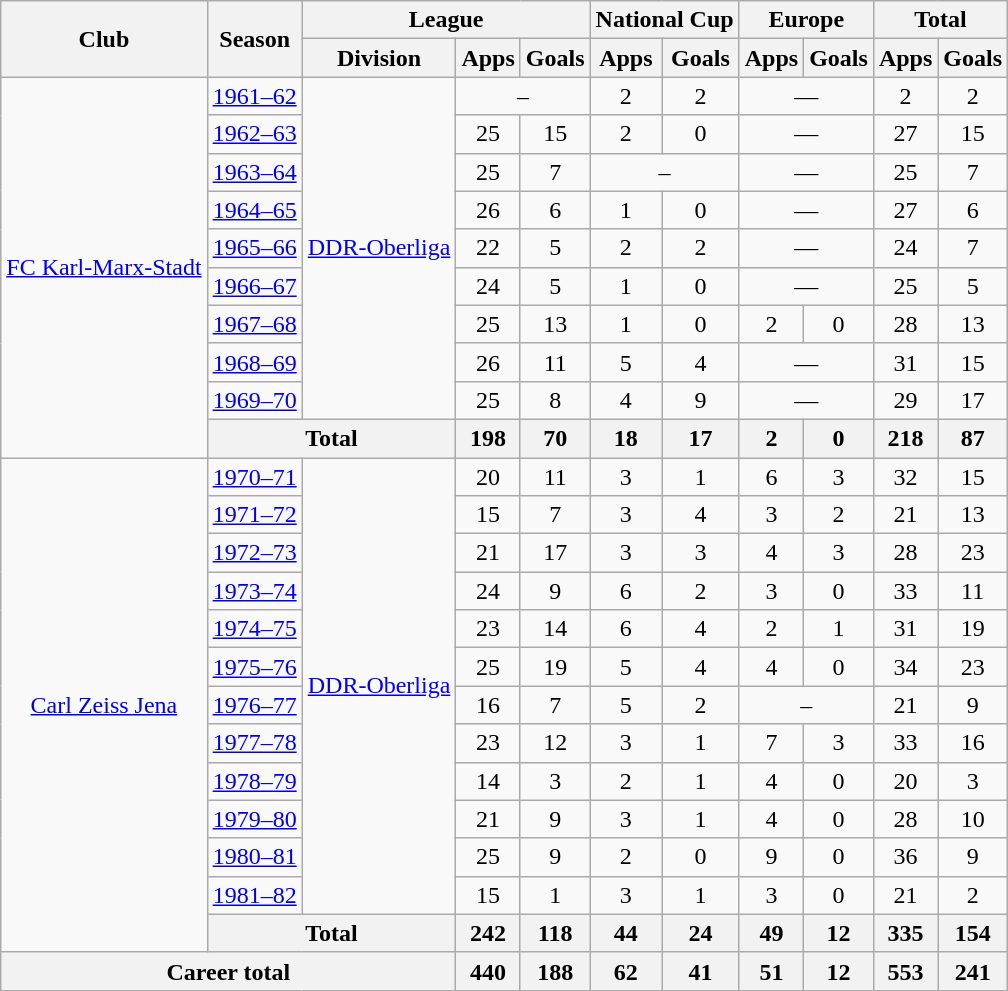<table class=wikitable style=text-align:center>
<tr>
<th rowspan=2>Club</th>
<th rowspan=2>Season</th>
<th colspan=3>League</th>
<th colspan=2>National Cup</th>
<th colspan=2>Europe</th>
<th colspan=2>Total</th>
</tr>
<tr>
<th>Division</th>
<th>Apps</th>
<th>Goals</th>
<th>Apps</th>
<th>Goals</th>
<th>Apps</th>
<th>Goals</th>
<th>Apps</th>
<th>Goals</th>
</tr>
<tr>
<td rowspan=10><a href='#'>FC Karl-Marx-Stadt</a></td>
<td><a href='#'>1961–62</a></td>
<td rowspan=9><a href='#'>DDR-Oberliga</a></td>
<td colspan="2">–</td>
<td>2</td>
<td>2</td>
<td colspan=2>—</td>
<td>2</td>
<td>2</td>
</tr>
<tr>
<td><a href='#'>1962–63</a></td>
<td>25</td>
<td>15</td>
<td>2</td>
<td>0</td>
<td colspan=2>—</td>
<td>27</td>
<td>15</td>
</tr>
<tr>
<td><a href='#'>1963–64</a></td>
<td>25</td>
<td>7</td>
<td colspan="2">–</td>
<td colspan=2>—</td>
<td>25</td>
<td>7</td>
</tr>
<tr>
<td><a href='#'>1964–65</a></td>
<td>26</td>
<td>6</td>
<td>1</td>
<td>0</td>
<td colspan=2>—</td>
<td>27</td>
<td>6</td>
</tr>
<tr>
<td><a href='#'>1965–66</a></td>
<td>22</td>
<td>5</td>
<td>2</td>
<td>2</td>
<td colspan=2>—</td>
<td>24</td>
<td>7</td>
</tr>
<tr>
<td><a href='#'>1966–67</a></td>
<td>24</td>
<td>5</td>
<td>1</td>
<td>0</td>
<td colspan=2>—</td>
<td>25</td>
<td>5</td>
</tr>
<tr>
<td><a href='#'>1967–68</a></td>
<td>25</td>
<td>13</td>
<td>1</td>
<td>0</td>
<td>2</td>
<td>0</td>
<td>28</td>
<td>13</td>
</tr>
<tr>
<td><a href='#'>1968–69</a></td>
<td>26</td>
<td>11</td>
<td>5</td>
<td>4</td>
<td colspan=2>—</td>
<td>31</td>
<td>15</td>
</tr>
<tr>
<td><a href='#'>1969–70</a></td>
<td>25</td>
<td>8</td>
<td>4</td>
<td>9</td>
<td colspan=2>—</td>
<td>29</td>
<td>17</td>
</tr>
<tr>
<th colspan=2>Total</th>
<th>198</th>
<th>70</th>
<th>18</th>
<th>17</th>
<th>2</th>
<th>0</th>
<th>218</th>
<th>87</th>
</tr>
<tr>
<td rowspan=13><a href='#'>Carl Zeiss Jena</a></td>
<td><a href='#'>1970–71</a></td>
<td rowspan=12><a href='#'>DDR-Oberliga</a></td>
<td>20</td>
<td>11</td>
<td>3</td>
<td>1</td>
<td>6</td>
<td>3</td>
<td>32</td>
<td>15</td>
</tr>
<tr>
<td><a href='#'>1971–72</a></td>
<td>15</td>
<td>7</td>
<td>3</td>
<td>4</td>
<td>3</td>
<td>2</td>
<td>21</td>
<td>13</td>
</tr>
<tr>
<td><a href='#'>1972–73</a></td>
<td>21</td>
<td>17</td>
<td>3</td>
<td>3</td>
<td>4</td>
<td>3</td>
<td>28</td>
<td>23</td>
</tr>
<tr>
<td><a href='#'>1973–74</a></td>
<td>24</td>
<td>9</td>
<td>6</td>
<td>2</td>
<td>3</td>
<td>0</td>
<td>33</td>
<td>11</td>
</tr>
<tr>
<td><a href='#'>1974–75</a></td>
<td>23</td>
<td>14</td>
<td>6</td>
<td>4</td>
<td>2</td>
<td>1</td>
<td>31</td>
<td>19</td>
</tr>
<tr>
<td><a href='#'>1975–76</a></td>
<td>25</td>
<td>19</td>
<td>5</td>
<td>4</td>
<td>4</td>
<td>0</td>
<td>34</td>
<td>23</td>
</tr>
<tr>
<td><a href='#'>1976–77</a></td>
<td>16</td>
<td>7</td>
<td>5</td>
<td>2</td>
<td colspan="2">–</td>
<td>21</td>
<td>9</td>
</tr>
<tr>
<td><a href='#'>1977–78</a></td>
<td>23</td>
<td>12</td>
<td>3</td>
<td>1</td>
<td>7</td>
<td>3</td>
<td>33</td>
<td>16</td>
</tr>
<tr>
<td><a href='#'>1978–79</a></td>
<td>14</td>
<td>3</td>
<td>2</td>
<td>1</td>
<td>4</td>
<td>0</td>
<td>20</td>
<td>3</td>
</tr>
<tr>
<td><a href='#'>1979–80</a></td>
<td>21</td>
<td>9</td>
<td>3</td>
<td>1</td>
<td>4</td>
<td>0</td>
<td>28</td>
<td>10</td>
</tr>
<tr>
<td><a href='#'>1980–81</a></td>
<td>25</td>
<td>9</td>
<td>2</td>
<td>0</td>
<td>9</td>
<td>0</td>
<td>36</td>
<td>9</td>
</tr>
<tr>
<td><a href='#'>1981–82</a></td>
<td>15</td>
<td>1</td>
<td>3</td>
<td>1</td>
<td>3</td>
<td>0</td>
<td>21</td>
<td>2</td>
</tr>
<tr>
<th colspan=2>Total</th>
<th>242</th>
<th>118</th>
<th>44</th>
<th>24</th>
<th>49</th>
<th>12</th>
<th>335</th>
<th>154</th>
</tr>
<tr>
<th colspan=3>Career total</th>
<th>440</th>
<th>188</th>
<th>62</th>
<th>41</th>
<th>51</th>
<th>12</th>
<th>553</th>
<th>241</th>
</tr>
</table>
